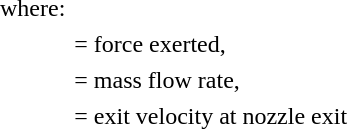<table border="0" cellpadding="2">
<tr>
<td align=right>where:</td>
<td> </td>
</tr>
<tr>
<th align=right></th>
<td align=left>= force exerted,</td>
</tr>
<tr>
<th align=right></th>
<td align=left>= mass flow rate,</td>
</tr>
<tr>
<th align=right></th>
<td align=left>= exit velocity at nozzle exit</td>
</tr>
</table>
